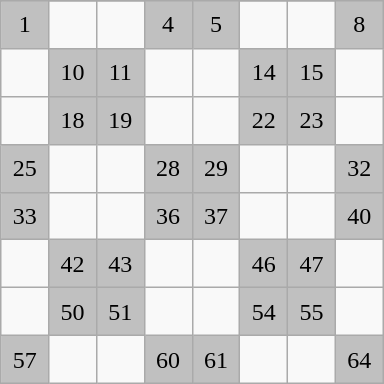<table class="wikitable" style="margin-left:auto;margin-right:auto;text-align:center;width:16em;height:16em;table-layout:fixed;">
<tr>
</tr>
<tr>
<td style="background-color: silver;">1</td>
<td></td>
<td></td>
<td style="background-color: silver;">4</td>
<td style="background-color: silver;">5</td>
<td></td>
<td></td>
<td style="background-color: silver;">8</td>
</tr>
<tr>
<td></td>
<td style="background-color: silver;">10</td>
<td style="background-color: silver;">11</td>
<td></td>
<td></td>
<td style="background-color: silver;">14</td>
<td style="background-color: silver;">15</td>
<td></td>
</tr>
<tr>
<td></td>
<td style="background-color: silver;">18</td>
<td style="background-color: silver;">19</td>
<td></td>
<td></td>
<td style="background-color: silver;">22</td>
<td style="background-color: silver;">23</td>
<td></td>
</tr>
<tr>
<td style="background-color: silver;">25</td>
<td></td>
<td></td>
<td style="background-color: silver;">28</td>
<td style="background-color: silver;">29</td>
<td></td>
<td></td>
<td style="background-color: silver;">32</td>
</tr>
<tr>
<td style="background-color: silver;">33</td>
<td></td>
<td></td>
<td style="background-color: silver;">36</td>
<td style="background-color: silver;">37</td>
<td></td>
<td></td>
<td style="background-color: silver;">40</td>
</tr>
<tr>
<td></td>
<td style="background-color: silver;">42</td>
<td style="background-color: silver;">43</td>
<td></td>
<td></td>
<td style="background-color: silver;">46</td>
<td style="background-color: silver;">47</td>
<td></td>
</tr>
<tr>
<td></td>
<td style="background-color: silver;">50</td>
<td style="background-color: silver;">51</td>
<td></td>
<td></td>
<td style="background-color: silver;">54</td>
<td style="background-color: silver;">55</td>
<td></td>
</tr>
<tr>
<td style="background-color: silver;">57</td>
<td></td>
<td></td>
<td style="background-color: silver;">60</td>
<td style="background-color: silver;">61</td>
<td></td>
<td></td>
<td style="background-color: silver;">64</td>
</tr>
</table>
